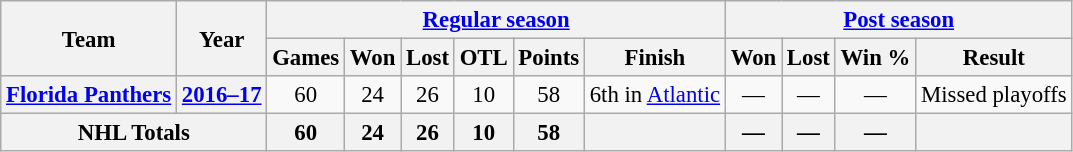<table class="wikitable" style="font-size: 95%; text-align:center;">
<tr>
<th rowspan="2">Team</th>
<th rowspan="2">Year</th>
<th colspan="6"><a href='#'>Regular season</a></th>
<th colspan="4"><a href='#'>Post season</a></th>
</tr>
<tr>
<th>Games</th>
<th>Won</th>
<th>Lost</th>
<th>OTL</th>
<th>Points</th>
<th>Finish</th>
<th>Won</th>
<th>Lost</th>
<th>Win %</th>
<th>Result</th>
</tr>
<tr>
<th><a href='#'>Florida Panthers</a></th>
<th><a href='#'>2016–17</a></th>
<td>60</td>
<td>24</td>
<td>26</td>
<td>10</td>
<td>58</td>
<td>6th in <a href='#'>Atlantic</a></td>
<td>—</td>
<td>—</td>
<td>—</td>
<td>Missed playoffs</td>
</tr>
<tr>
<th colspan="2">NHL Totals</th>
<th>60</th>
<th>24</th>
<th>26</th>
<th>10</th>
<th>58</th>
<th></th>
<th>—</th>
<th>—</th>
<th>—</th>
<th></th>
</tr>
</table>
